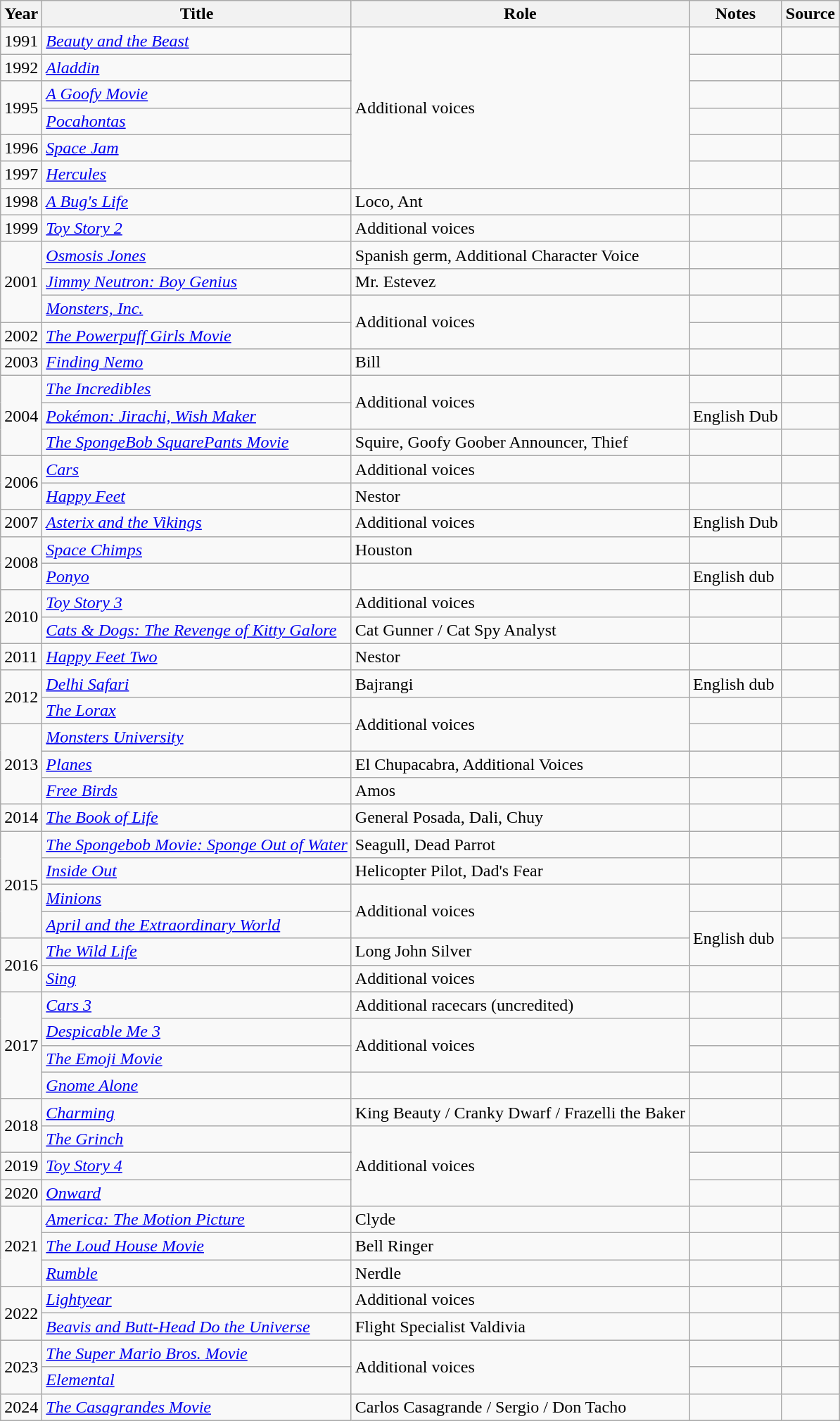<table class="wikitable sortable plainrowheaders">
<tr>
<th>Year</th>
<th>Title</th>
<th>Role</th>
<th class="unsortable">Notes</th>
<th class="unsortable">Source</th>
</tr>
<tr>
<td>1991</td>
<td><em><a href='#'>Beauty and the Beast</a></em></td>
<td rowspan="6">Additional voices</td>
<td></td>
<td></td>
</tr>
<tr>
<td>1992</td>
<td><em><a href='#'>Aladdin</a></em></td>
<td></td>
<td></td>
</tr>
<tr>
<td rowspan="2">1995</td>
<td><em><a href='#'>A Goofy Movie</a></em></td>
<td></td>
<td></td>
</tr>
<tr>
<td><em><a href='#'>Pocahontas</a></em></td>
<td></td>
<td></td>
</tr>
<tr>
<td>1996</td>
<td><em><a href='#'>Space Jam</a></em></td>
<td></td>
<td></td>
</tr>
<tr>
<td>1997</td>
<td><em><a href='#'>Hercules</a></em></td>
<td></td>
<td></td>
</tr>
<tr>
<td>1998</td>
<td><em><a href='#'>A Bug's Life</a></em></td>
<td>Loco, Ant</td>
<td></td>
<td></td>
</tr>
<tr>
<td>1999</td>
<td><em><a href='#'>Toy Story 2</a></em></td>
<td>Additional voices</td>
<td></td>
<td></td>
</tr>
<tr>
<td rowspan="3">2001</td>
<td><em><a href='#'>Osmosis Jones</a></em></td>
<td>Spanish germ, Additional Character Voice</td>
<td></td>
<td></td>
</tr>
<tr>
<td><em><a href='#'>Jimmy Neutron: Boy Genius</a></em></td>
<td>Mr. Estevez</td>
<td></td>
<td></td>
</tr>
<tr>
<td><em><a href='#'>Monsters, Inc.</a></em></td>
<td rowspan="2">Additional voices</td>
<td></td>
<td></td>
</tr>
<tr>
<td>2002</td>
<td><em><a href='#'>The Powerpuff Girls Movie</a></em></td>
<td></td>
<td></td>
</tr>
<tr>
<td>2003</td>
<td><em><a href='#'>Finding Nemo</a></em></td>
<td>Bill</td>
<td></td>
<td></td>
</tr>
<tr>
<td rowspan="3">2004</td>
<td><em><a href='#'>The Incredibles</a></em></td>
<td rowspan="2">Additional voices</td>
<td></td>
<td></td>
</tr>
<tr>
<td><em><a href='#'>Pokémon: Jirachi, Wish Maker</a></em></td>
<td>English Dub</td>
<td></td>
</tr>
<tr>
<td><em><a href='#'>The SpongeBob SquarePants Movie</a></em></td>
<td>Squire, Goofy Goober Announcer, Thief</td>
<td></td>
<td></td>
</tr>
<tr>
<td rowspan="2">2006</td>
<td><em><a href='#'>Cars</a></em></td>
<td>Additional voices</td>
<td></td>
<td></td>
</tr>
<tr>
<td><em><a href='#'>Happy Feet</a></em></td>
<td>Nestor</td>
<td></td>
<td></td>
</tr>
<tr>
<td>2007</td>
<td><em><a href='#'>Asterix and the Vikings</a></em></td>
<td>Additional voices</td>
<td>English Dub</td>
<td></td>
</tr>
<tr>
<td rowspan="2">2008</td>
<td><em><a href='#'>Space Chimps</a></em></td>
<td>Houston</td>
<td></td>
<td></td>
</tr>
<tr>
<td><em><a href='#'>Ponyo</a></em></td>
<td></td>
<td>English dub</td>
<td></td>
</tr>
<tr>
<td rowspan="2">2010</td>
<td><em><a href='#'>Toy Story 3</a></em></td>
<td>Additional voices</td>
<td></td>
<td></td>
</tr>
<tr>
<td><em><a href='#'>Cats & Dogs: The Revenge of Kitty Galore</a></em></td>
<td>Cat Gunner / Cat Spy Analyst</td>
<td></td>
<td></td>
</tr>
<tr>
<td>2011</td>
<td><em><a href='#'>Happy Feet Two</a></em></td>
<td>Nestor</td>
<td></td>
<td></td>
</tr>
<tr>
<td rowspan="2">2012</td>
<td><em><a href='#'>Delhi Safari</a></em></td>
<td>Bajrangi</td>
<td>English dub</td>
<td></td>
</tr>
<tr>
<td><em><a href='#'>The Lorax</a></em></td>
<td rowspan="2">Additional voices</td>
<td></td>
<td></td>
</tr>
<tr>
<td rowspan="3">2013</td>
<td><em><a href='#'>Monsters University</a></em></td>
<td></td>
<td></td>
</tr>
<tr>
<td><em><a href='#'>Planes</a></em></td>
<td>El Chupacabra, Additional Voices</td>
<td></td>
<td></td>
</tr>
<tr>
<td><em><a href='#'>Free Birds</a></em></td>
<td>Amos</td>
<td></td>
<td></td>
</tr>
<tr>
<td>2014</td>
<td><em><a href='#'>The Book of Life</a></em></td>
<td>General Posada, Dali, Chuy</td>
<td></td>
<td></td>
</tr>
<tr>
<td rowspan="4">2015</td>
<td><em><a href='#'>The Spongebob Movie: Sponge Out of Water</a></em></td>
<td>Seagull, Dead Parrot</td>
<td></td>
<td></td>
</tr>
<tr>
<td><em><a href='#'>Inside Out</a></em></td>
<td>Helicopter Pilot, Dad's Fear</td>
<td></td>
<td></td>
</tr>
<tr>
<td><em><a href='#'>Minions</a></em></td>
<td rowspan="2">Additional voices</td>
<td></td>
<td></td>
</tr>
<tr>
<td><em><a href='#'>April and the Extraordinary World</a></em></td>
<td rowspan="2">English dub</td>
<td></td>
</tr>
<tr>
<td rowspan="2">2016</td>
<td><em><a href='#'>The Wild Life</a></em></td>
<td>Long John Silver</td>
<td></td>
</tr>
<tr>
<td><em><a href='#'>Sing</a></em></td>
<td>Additional voices</td>
<td></td>
<td></td>
</tr>
<tr>
<td rowspan="4">2017</td>
<td><em><a href='#'>Cars 3</a></em></td>
<td>Additional racecars (uncredited)</td>
<td></td>
<td></td>
</tr>
<tr>
<td><em><a href='#'>Despicable Me 3</a></em></td>
<td rowspan="2">Additional voices</td>
<td></td>
<td></td>
</tr>
<tr>
<td><em><a href='#'>The Emoji Movie</a></em></td>
<td></td>
<td></td>
</tr>
<tr>
<td><em><a href='#'>Gnome Alone</a></em></td>
<td></td>
<td></td>
<td></td>
</tr>
<tr>
<td rowspan="2">2018</td>
<td><em><a href='#'>Charming</a></em></td>
<td>King Beauty / Cranky Dwarf / Frazelli the Baker</td>
<td></td>
<td></td>
</tr>
<tr>
<td><em><a href='#'>The Grinch</a></em></td>
<td rowspan="3">Additional voices</td>
<td></td>
<td></td>
</tr>
<tr>
<td>2019</td>
<td><em><a href='#'>Toy Story 4</a></em></td>
<td></td>
<td></td>
</tr>
<tr>
<td>2020</td>
<td><em><a href='#'>Onward</a></em></td>
<td></td>
<td></td>
</tr>
<tr>
<td rowspan="3">2021</td>
<td><em><a href='#'>America: The Motion Picture</a></em></td>
<td>Clyde</td>
<td></td>
<td></td>
</tr>
<tr>
<td><em><a href='#'>The Loud House Movie</a></em></td>
<td>Bell Ringer</td>
<td></td>
<td></td>
</tr>
<tr>
<td><em><a href='#'>Rumble</a></em></td>
<td>Nerdle</td>
<td></td>
<td></td>
</tr>
<tr>
<td rowspan="2">2022</td>
<td><em><a href='#'>Lightyear</a></em></td>
<td>Additional voices</td>
<td></td>
<td></td>
</tr>
<tr>
<td><em><a href='#'>Beavis and Butt-Head Do the Universe</a></em></td>
<td>Flight Specialist Valdivia</td>
<td></td>
<td></td>
</tr>
<tr>
<td rowspan="2">2023</td>
<td><em><a href='#'>The Super Mario Bros. Movie</a></em></td>
<td rowspan="2">Additional voices</td>
<td></td>
<td></td>
</tr>
<tr>
<td><em><a href='#'>Elemental</a></em></td>
<td></td>
<td></td>
</tr>
<tr>
<td>2024</td>
<td><em><a href='#'>The Casagrandes Movie</a></em></td>
<td>Carlos Casagrande / Sergio / Don Tacho</td>
<td></td>
<td></td>
</tr>
</table>
